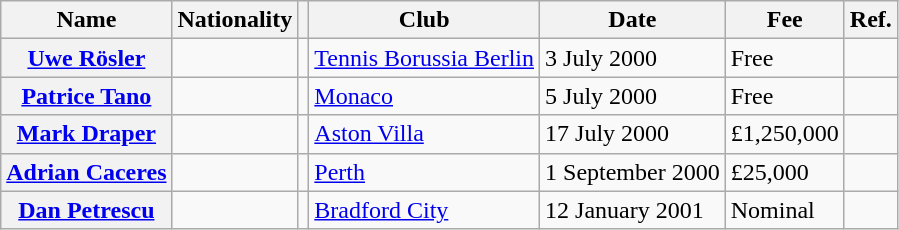<table class="wikitable plainrowheaders">
<tr>
<th scope="col">Name</th>
<th scope="col">Nationality</th>
<th scope="col"></th>
<th scope="col">Club</th>
<th scope="col">Date</th>
<th scope="col">Fee</th>
<th scope="col">Ref.</th>
</tr>
<tr>
<th scope="row"><a href='#'>Uwe Rösler</a></th>
<td></td>
<td align="center"></td>
<td> <a href='#'>Tennis Borussia Berlin</a></td>
<td>3 July 2000</td>
<td>Free</td>
<td align="center"></td>
</tr>
<tr>
<th scope="row"><a href='#'>Patrice Tano</a></th>
<td></td>
<td align="center"></td>
<td> <a href='#'>Monaco</a></td>
<td>5 July 2000</td>
<td>Free</td>
<td align="center"></td>
</tr>
<tr>
<th scope="row"><a href='#'>Mark Draper</a></th>
<td></td>
<td align="center"></td>
<td> <a href='#'>Aston Villa</a></td>
<td>17 July 2000</td>
<td>£1,250,000</td>
<td align="center"></td>
</tr>
<tr>
<th scope="row"><a href='#'>Adrian Caceres</a></th>
<td></td>
<td align="center"></td>
<td> <a href='#'>Perth</a></td>
<td>1 September 2000</td>
<td>£25,000</td>
<td align="center"></td>
</tr>
<tr>
<th scope="row"><a href='#'>Dan Petrescu</a></th>
<td></td>
<td align="center"></td>
<td> <a href='#'>Bradford City</a></td>
<td>12 January 2001</td>
<td>Nominal</td>
<td align="center"></td>
</tr>
</table>
